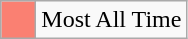<table class="wikitable">
<tr>
<td style="background:#FA8072; width:1em"></td>
<td>Most All Time</td>
</tr>
</table>
